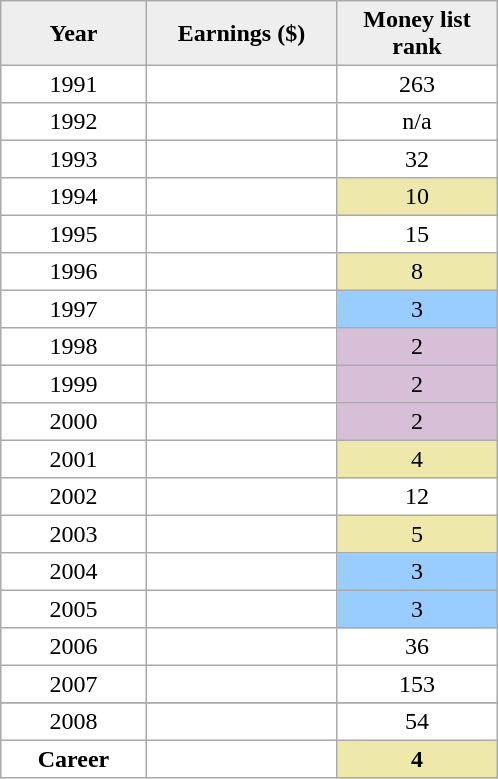<table cellpadding=3 cellspacing=0 border=1 style=border:#aaa;solid:1px;border-collapse:collapse;text-align:center;>
<tr style=background:#eee;font-weight:bold>
<td width="90">Year</td>
<td width="120">Earnings ($)</td>
<td width="100">Money list rank</td>
</tr>
<tr>
<td>1991</td>
<td align=right></td>
<td>263</td>
</tr>
<tr>
<td>1992</td>
<td align=right></td>
<td>n/a</td>
</tr>
<tr>
<td>1993</td>
<td align=right></td>
<td>32</td>
</tr>
<tr>
<td>1994</td>
<td align=right></td>
<td style=background:#eee8aa>10</td>
</tr>
<tr>
<td>1995</td>
<td align=right></td>
<td>15</td>
</tr>
<tr>
<td>1996</td>
<td align=right></td>
<td style=background:#eee8aa>8</td>
</tr>
<tr>
<td>1997</td>
<td align=right></td>
<td style=background:#99ccff>3</td>
</tr>
<tr>
<td>1998</td>
<td align=right></td>
<td style=background:thistle>2</td>
</tr>
<tr>
<td>1999</td>
<td align=right></td>
<td style=background:thistle>2</td>
</tr>
<tr>
<td>2000</td>
<td align=right></td>
<td style=background:thistle>2</td>
</tr>
<tr>
<td>2001</td>
<td align=right></td>
<td style=background:#eee8aa>4</td>
</tr>
<tr>
<td>2002</td>
<td align=right></td>
<td>12</td>
</tr>
<tr>
<td>2003</td>
<td align=right></td>
<td style=background:#eee8aa>5</td>
</tr>
<tr>
<td>2004</td>
<td align=right></td>
<td style=background:#99ccff>3</td>
</tr>
<tr>
<td>2005</td>
<td align=right></td>
<td style=background:#99ccff>3</td>
</tr>
<tr>
<td>2006</td>
<td align=right></td>
<td>36</td>
</tr>
<tr>
<td>2007</td>
<td align=right></td>
<td>153</td>
</tr>
<tr>
</tr>
<tr>
<td>2008</td>
<td align=right></td>
<td>54</td>
</tr>
<tr>
<th>Career</th>
<th align=right></th>
<th style=background:#eee8aa>4</th>
</tr>
</table>
